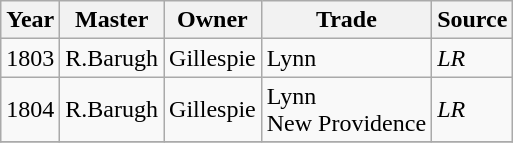<table class=" wikitable">
<tr>
<th>Year</th>
<th>Master</th>
<th>Owner</th>
<th>Trade</th>
<th>Source</th>
</tr>
<tr>
<td>1803</td>
<td>R.Barugh</td>
<td>Gillespie</td>
<td>Lynn</td>
<td><em>LR</em></td>
</tr>
<tr>
<td>1804</td>
<td>R.Barugh</td>
<td>Gillespie</td>
<td>Lynn<br>New Providence</td>
<td><em>LR</em></td>
</tr>
<tr>
</tr>
</table>
